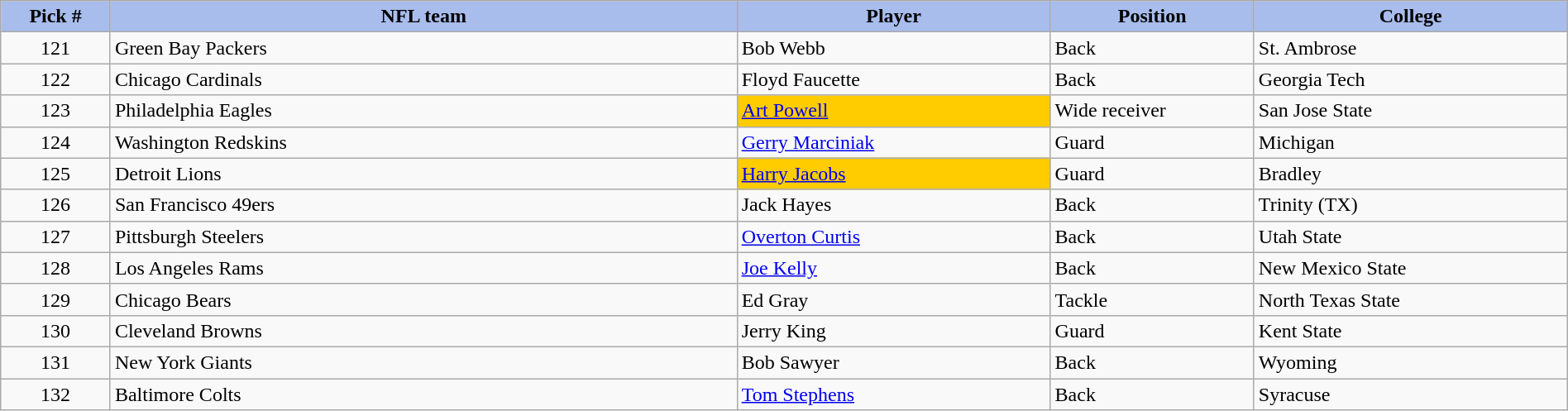<table class="wikitable sortable sortable" style="width: 100%">
<tr>
<th style="background:#A8BDEC;" width=7%>Pick #</th>
<th width=40% style="background:#A8BDEC;">NFL team</th>
<th width=20% style="background:#A8BDEC;">Player</th>
<th width=13% style="background:#A8BDEC;">Position</th>
<th style="background:#A8BDEC;">College</th>
</tr>
<tr>
<td align=center>121</td>
<td>Green Bay Packers</td>
<td>Bob Webb</td>
<td>Back</td>
<td>St. Ambrose</td>
</tr>
<tr>
<td align=center>122</td>
<td>Chicago Cardinals</td>
<td>Floyd Faucette</td>
<td>Back</td>
<td>Georgia Tech</td>
</tr>
<tr>
<td align=center>123</td>
<td>Philadelphia Eagles</td>
<td bgcolor="#FFCC00"><a href='#'>Art Powell</a></td>
<td>Wide receiver</td>
<td>San Jose State</td>
</tr>
<tr>
<td align=center>124</td>
<td>Washington Redskins</td>
<td><a href='#'>Gerry Marciniak</a></td>
<td>Guard</td>
<td>Michigan</td>
</tr>
<tr>
<td align=center>125</td>
<td>Detroit Lions</td>
<td bgcolor="#FFCC00"><a href='#'>Harry Jacobs</a></td>
<td>Guard</td>
<td>Bradley</td>
</tr>
<tr>
<td align=center>126</td>
<td>San Francisco 49ers</td>
<td>Jack Hayes</td>
<td>Back</td>
<td>Trinity (TX)</td>
</tr>
<tr>
<td align=center>127</td>
<td>Pittsburgh Steelers</td>
<td><a href='#'>Overton Curtis</a></td>
<td>Back</td>
<td>Utah State</td>
</tr>
<tr>
<td align=center>128</td>
<td>Los Angeles Rams</td>
<td><a href='#'>Joe Kelly</a></td>
<td>Back</td>
<td>New Mexico State</td>
</tr>
<tr>
<td align=center>129</td>
<td>Chicago Bears</td>
<td>Ed Gray</td>
<td>Tackle</td>
<td>North Texas State</td>
</tr>
<tr>
<td align=center>130</td>
<td>Cleveland Browns</td>
<td>Jerry King</td>
<td>Guard</td>
<td>Kent State</td>
</tr>
<tr>
<td align=center>131</td>
<td>New York Giants</td>
<td>Bob Sawyer</td>
<td>Back</td>
<td>Wyoming</td>
</tr>
<tr>
<td align=center>132</td>
<td>Baltimore Colts</td>
<td><a href='#'>Tom Stephens</a></td>
<td>Back</td>
<td>Syracuse</td>
</tr>
</table>
